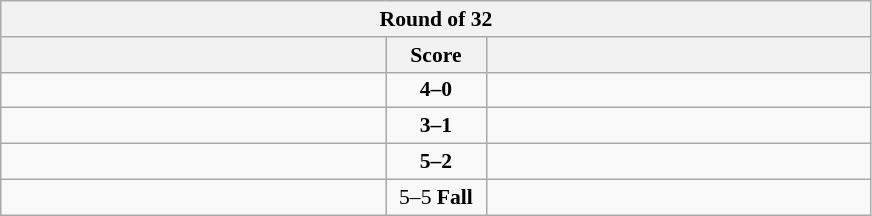<table class="wikitable" style="text-align: center; font-size:90% ">
<tr>
<th colspan=3>Round of 32</th>
</tr>
<tr>
<th align="right" width="250"></th>
<th width="60">Score</th>
<th align="left" width="250"></th>
</tr>
<tr>
<td align=left><strong></strong></td>
<td align=center><strong>4–0</strong></td>
<td align=left></td>
</tr>
<tr>
<td align=left><strong></strong></td>
<td align=center><strong>3–1</strong></td>
<td align=left></td>
</tr>
<tr>
<td align=left><strong></strong></td>
<td align=center><strong>5–2</strong></td>
<td align=left></td>
</tr>
<tr>
<td align=left></td>
<td align=center>5–5 <strong>Fall</strong></td>
<td align=left><strong></strong></td>
</tr>
</table>
